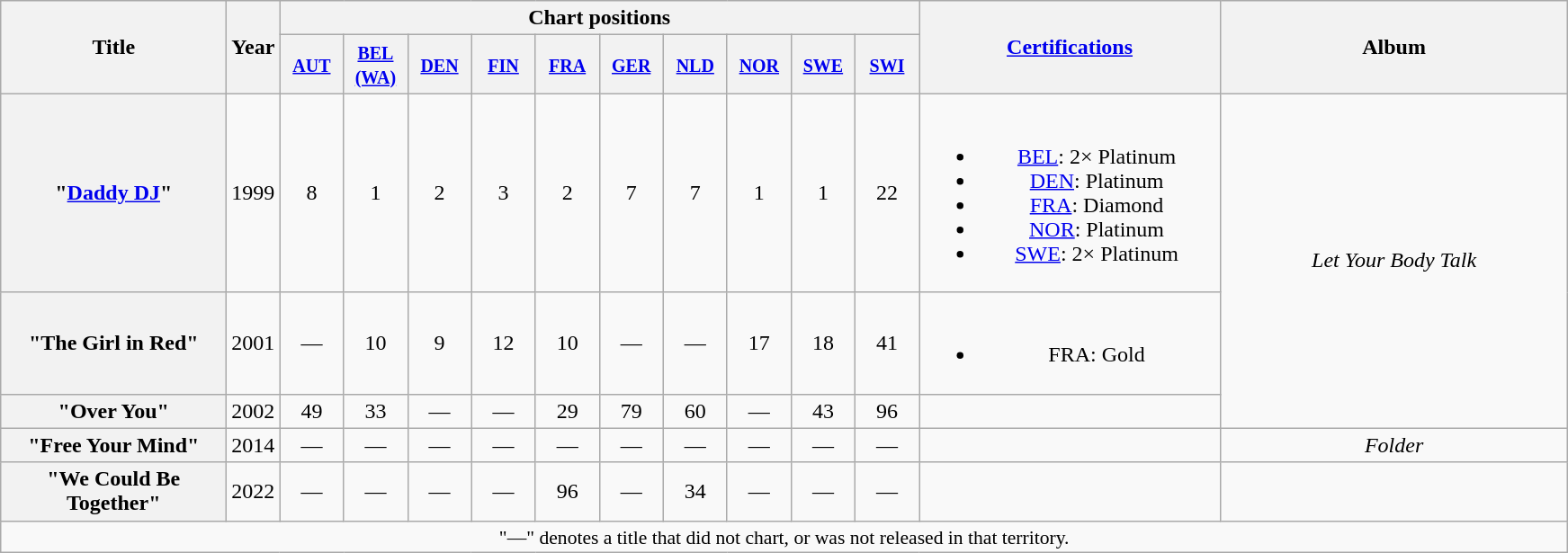<table class="wikitable plainrowheaders" style="text-align:center;">
<tr>
<th width="160" rowspan="2">Title</th>
<th width="28" rowspan="2">Year</th>
<th colspan="10">Chart positions</th>
<th scope="col" rowspan="2" style="width:13.5em;"><a href='#'>Certifications</a></th>
<th width="250" rowspan="2">Album</th>
</tr>
<tr>
<th width="40"><small><a href='#'>AUT</a></small><br></th>
<th width="40"><small><a href='#'>BEL (WA)</a></small><br></th>
<th width="40"><small><a href='#'>DEN</a></small><br></th>
<th width="40"><small><a href='#'>FIN</a></small><br></th>
<th width="40"><small><a href='#'>FRA</a></small><br></th>
<th width="40"><small><a href='#'>GER</a></small></th>
<th width="40"><small><a href='#'>NLD</a></small><br></th>
<th width="40"><small><a href='#'>NOR</a></small><br></th>
<th width="40"><small><a href='#'>SWE</a></small><br></th>
<th width="40"><small><a href='#'>SWI</a></small><br></th>
</tr>
<tr>
<th scope="row">"<a href='#'>Daddy DJ</a>"</th>
<td>1999</td>
<td>8</td>
<td>1</td>
<td>2</td>
<td>3</td>
<td>2</td>
<td>7</td>
<td>7</td>
<td>1</td>
<td>1</td>
<td>22</td>
<td><br><ul><li><a href='#'>BEL</a>: 2× Platinum</li><li><a href='#'>DEN</a>: Platinum</li><li><a href='#'>FRA</a>: Diamond</li><li><a href='#'>NOR</a>: Platinum</li><li><a href='#'>SWE</a>: 2× Platinum</li></ul></td>
<td rowspan="3"><em>Let Your Body Talk</em></td>
</tr>
<tr>
<th scope="row">"The Girl in Red"</th>
<td>2001</td>
<td>—</td>
<td>10</td>
<td>9</td>
<td>12</td>
<td>10</td>
<td>—</td>
<td>—</td>
<td>17</td>
<td>18</td>
<td>41</td>
<td><br><ul><li>FRA: Gold</li></ul></td>
</tr>
<tr>
<th scope="row">"Over You"</th>
<td>2002</td>
<td>49</td>
<td>33</td>
<td>—</td>
<td>—</td>
<td>29</td>
<td>79</td>
<td>60</td>
<td>—</td>
<td>43</td>
<td>96</td>
<td></td>
</tr>
<tr>
<th scope="row">"Free Your Mind"</th>
<td>2014</td>
<td>—</td>
<td>—</td>
<td>—</td>
<td>—</td>
<td>—</td>
<td>—</td>
<td>—</td>
<td>—</td>
<td>—</td>
<td>—</td>
<td></td>
<td><em>Folder</em></td>
</tr>
<tr>
<th scope="row">"We Could Be Together"<br></th>
<td>2022</td>
<td>—</td>
<td>—</td>
<td>—</td>
<td>—</td>
<td>96</td>
<td>—</td>
<td>34</td>
<td>—</td>
<td>—</td>
<td>—</td>
<td></td>
<td></td>
</tr>
<tr>
<td align="center" colspan="15" style="font-size:90%">"—" denotes a title that did not chart, or was not released in that territory.</td>
</tr>
</table>
